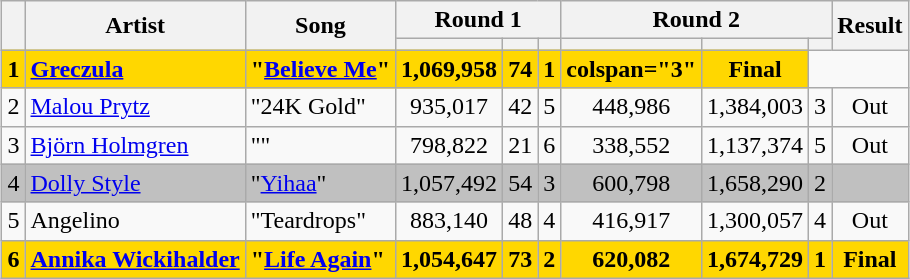<table class="sortable wikitable" style="margin: 1em auto 1em auto; text-align:center;">
<tr>
<th rowspan="2"></th>
<th rowspan="2">Artist</th>
<th rowspan="2">Song</th>
<th colspan="3">Round 1</th>
<th colspan="3">Round 2</th>
<th rowspan="2" class="unsortable">Result</th>
</tr>
<tr>
<th></th>
<th></th>
<th></th>
<th></th>
<th></th>
<th></th>
</tr>
<tr style="background:gold; font-weight:bold;">
<td>1</td>
<td align="left"><a href='#'>Greczula</a></td>
<td align="left">"<a href='#'>Believe Me</a>"</td>
<td>1,069,958</td>
<td>74</td>
<td>1</td>
<td>colspan="3" </td>
<td>Final</td>
</tr>
<tr>
<td>2</td>
<td align="left"><a href='#'>Malou Prytz</a></td>
<td align="left">"24K Gold"</td>
<td>935,017</td>
<td>42</td>
<td>5</td>
<td>448,986</td>
<td>1,384,003</td>
<td>3</td>
<td>Out</td>
</tr>
<tr>
<td>3</td>
<td align="left"><a href='#'>Björn Holmgren</a></td>
<td align="left">""</td>
<td>798,822</td>
<td>21</td>
<td>6</td>
<td>338,552</td>
<td>1,137,374</td>
<td>5</td>
<td>Out</td>
</tr>
<tr style="background:silver;">
<td>4</td>
<td align="left"><a href='#'>Dolly Style</a></td>
<td align="left">"<a href='#'>Yihaa</a>"</td>
<td>1,057,492</td>
<td>54</td>
<td>3</td>
<td>600,798</td>
<td>1,658,290</td>
<td>2</td>
<td><strong></strong></td>
</tr>
<tr>
<td>5</td>
<td align="left">Angelino</td>
<td align="left">"Teardrops"</td>
<td>883,140</td>
<td>48</td>
<td>4</td>
<td>416,917</td>
<td>1,300,057</td>
<td>4</td>
<td>Out</td>
</tr>
<tr style="background:gold; font-weight:bold;">
<td>6</td>
<td align="left"><a href='#'>Annika Wickihalder</a></td>
<td align="left">"<a href='#'>Life Again</a>"</td>
<td>1,054,647</td>
<td>73</td>
<td>2</td>
<td>620,082</td>
<td>1,674,729</td>
<td>1</td>
<td>Final</td>
</tr>
</table>
